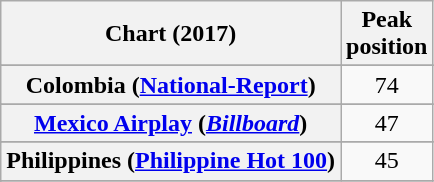<table class="wikitable sortable plainrowheaders" style="text-align:center">
<tr>
<th scope="col">Chart (2017)</th>
<th scope="col">Peak<br> position</th>
</tr>
<tr>
</tr>
<tr>
</tr>
<tr>
</tr>
<tr>
</tr>
<tr>
</tr>
<tr>
</tr>
<tr>
</tr>
<tr>
<th scope="row">Colombia (<a href='#'>National-Report</a>)</th>
<td>74</td>
</tr>
<tr>
</tr>
<tr>
</tr>
<tr>
</tr>
<tr>
</tr>
<tr>
</tr>
<tr>
</tr>
<tr>
</tr>
<tr>
</tr>
<tr>
<th scope="row"><a href='#'>Mexico Airplay</a> (<em><a href='#'>Billboard</a></em>)</th>
<td>47</td>
</tr>
<tr>
</tr>
<tr>
</tr>
<tr>
</tr>
<tr>
<th scope="row">Philippines (<a href='#'>Philippine Hot 100</a>)</th>
<td>45</td>
</tr>
<tr>
</tr>
<tr>
</tr>
<tr>
</tr>
<tr>
</tr>
<tr>
</tr>
<tr>
</tr>
<tr>
</tr>
<tr>
</tr>
<tr>
</tr>
<tr>
</tr>
<tr>
</tr>
<tr>
</tr>
<tr>
</tr>
<tr>
</tr>
<tr>
</tr>
<tr>
</tr>
</table>
